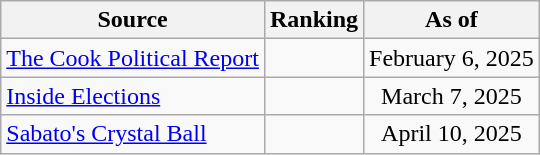<table class="wikitable" style="text-align:center">
<tr>
<th>Source</th>
<th>Ranking</th>
<th>As of</th>
</tr>
<tr>
<td align=left><a href='#'>The Cook Political Report</a></td>
<td></td>
<td>February 6, 2025</td>
</tr>
<tr>
<td align=left><a href='#'>Inside Elections</a></td>
<td></td>
<td>March 7, 2025</td>
</tr>
<tr>
<td align=left><a href='#'>Sabato's Crystal Ball</a></td>
<td></td>
<td>April 10, 2025</td>
</tr>
</table>
